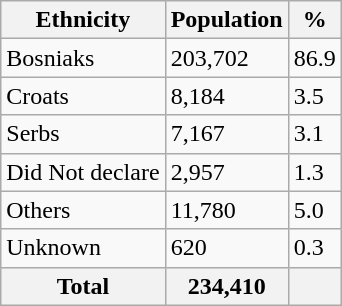<table class="wikitable">
<tr>
<th>Ethnicity</th>
<th>Population</th>
<th>%</th>
</tr>
<tr>
<td>Bosniaks</td>
<td>203,702</td>
<td>86.9</td>
</tr>
<tr>
<td>Croats</td>
<td>8,184</td>
<td>3.5</td>
</tr>
<tr>
<td>Serbs</td>
<td>7,167</td>
<td>3.1</td>
</tr>
<tr>
<td>Did Not declare</td>
<td>2,957</td>
<td>1.3</td>
</tr>
<tr>
<td>Others</td>
<td>11,780</td>
<td>5.0</td>
</tr>
<tr>
<td>Unknown</td>
<td>620</td>
<td>0.3</td>
</tr>
<tr>
<th>Total</th>
<th>234,410</th>
<th></th>
</tr>
</table>
